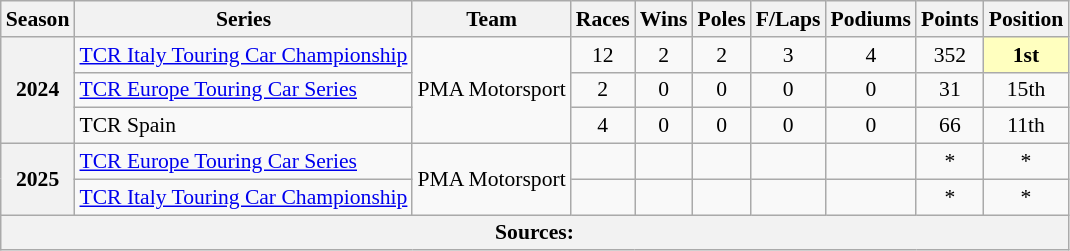<table class="wikitable" style="font-size: 90%; text-align:center">
<tr>
<th>Season</th>
<th>Series</th>
<th>Team</th>
<th>Races</th>
<th>Wins</th>
<th>Poles</th>
<th>F/Laps</th>
<th>Podiums</th>
<th>Points</th>
<th>Position</th>
</tr>
<tr>
<th rowspan="3">2024</th>
<td align=left><a href='#'>TCR Italy Touring Car Championship</a></td>
<td align=left rowspan="3">PMA Motorsport</td>
<td>12</td>
<td>2</td>
<td>2</td>
<td>3</td>
<td>4</td>
<td>352</td>
<td style="background:#FFFFBF;"><strong>1st</strong></td>
</tr>
<tr>
<td align=left><a href='#'>TCR Europe Touring Car Series</a></td>
<td>2</td>
<td>0</td>
<td>0</td>
<td>0</td>
<td>0</td>
<td>31</td>
<td>15th</td>
</tr>
<tr>
<td align=left>TCR Spain</td>
<td>4</td>
<td>0</td>
<td>0</td>
<td>0</td>
<td>0</td>
<td>66</td>
<td>11th</td>
</tr>
<tr>
<th rowspan="2">2025</th>
<td align=left><a href='#'>TCR Europe Touring Car Series</a></td>
<td align=left rowspan="2">PMA Motorsport</td>
<td></td>
<td></td>
<td></td>
<td></td>
<td></td>
<td>*</td>
<td>*</td>
</tr>
<tr>
<td align=left><a href='#'>TCR Italy Touring Car Championship</a></td>
<td></td>
<td></td>
<td></td>
<td></td>
<td></td>
<td>*</td>
<td>*</td>
</tr>
<tr>
<th colspan="10">Sources:</th>
</tr>
</table>
